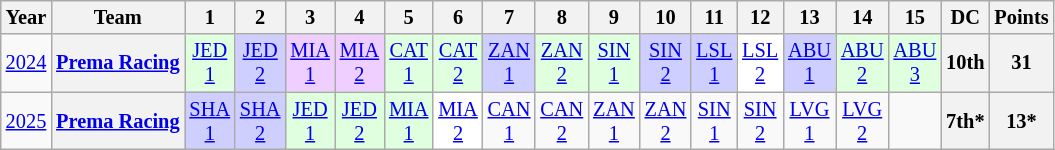<table class="wikitable" style="text-align:center; font-size:85%;">
<tr>
<th scope="col">Year</th>
<th scope="col">Team</th>
<th scope="col">1</th>
<th scope="col">2</th>
<th scope="col">3</th>
<th scope="col">4</th>
<th scope="col">5</th>
<th scope="col">6</th>
<th scope="col">7</th>
<th scope="col">8</th>
<th scope="col">9</th>
<th scope="col">10</th>
<th scope="col">11</th>
<th scope="col">12</th>
<th scope="col">13</th>
<th scope="col">14</th>
<th scope="col">15</th>
<th scope="col">DC</th>
<th scope="col">Points</th>
</tr>
<tr>
<td scope="row"><a href='#'>2024</a></td>
<th><a href='#'>Prema Racing</a></th>
<td style="background:#DFFFDF;"><a href='#'>JED<br>1</a><br></td>
<td style="background:#CFCFFF;"><a href='#'>JED<br>2</a><br></td>
<td style="background:#EFCFFF;"><a href='#'>MIA<br>1</a><br></td>
<td style="background:#EFCFFF;"><a href='#'>MIA<br>2</a><br></td>
<td style="background:#DFFFDF;"><a href='#'>CAT<br>1</a><br></td>
<td style="background:#DFFFDF;"><a href='#'>CAT<br>2</a><br></td>
<td style="background:#CFCFFF;"><a href='#'>ZAN<br>1</a><br></td>
<td style="background:#DFFFDF;"><a href='#'>ZAN<br>2</a><br></td>
<td style="background:#DFFFDF;"><a href='#'>SIN<br>1</a><br></td>
<td style="background:#CFCFFF;"><a href='#'>SIN<br>2</a><br></td>
<td style="background:#CFCFFF;"><a href='#'>LSL<br>1</a><br></td>
<td style="background:#FFFFFF;"><a href='#'>LSL<br>2</a><br></td>
<td style="background:#CFCFFF;"><a href='#'>ABU<br>1</a><br></td>
<td style="background:#DFFFDF;"><a href='#'>ABU<br>2</a><br></td>
<td style="background:#DFFFDF;"><a href='#'>ABU<br>3</a><br></td>
<th>10th</th>
<th>31</th>
</tr>
<tr>
<td scope="row"><a href='#'>2025</a></td>
<th><a href='#'>Prema Racing</a></th>
<td style="background:#CFCFFF;"><a href='#'>SHA<br>1</a><br></td>
<td style="background:#CFCFFF;"><a href='#'>SHA<br>2</a><br></td>
<td style="background:#DFFFDF;"><a href='#'>JED<br>1</a><br></td>
<td style="background:#DFFFDF;"><a href='#'>JED<br>2</a><br></td>
<td style="background:#DFFFDF;"><a href='#'>MIA<br>1</a><br></td>
<td style="background:#FFFFFF;"><a href='#'>MIA<br>2</a><br></td>
<td style="background:#;"><a href='#'>CAN<br>1</a><br></td>
<td style="background:#;"><a href='#'>CAN<br>2</a><br></td>
<td style="background:#;"><a href='#'>ZAN<br>1</a><br></td>
<td style="background:#;"><a href='#'>ZAN<br>2</a><br></td>
<td style="background:#;"><a href='#'>SIN<br>1</a><br></td>
<td style="background:#;"><a href='#'>SIN<br>2</a><br></td>
<td style="background:#;"><a href='#'>LVG<br>1</a><br></td>
<td style="background:#;"><a href='#'>LVG<br>2</a><br></td>
<td></td>
<th>7th*</th>
<th>13*</th>
</tr>
</table>
